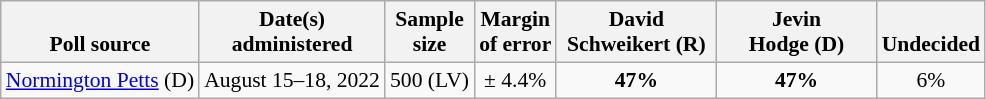<table class="wikitable" style="font-size:90%;text-align:center;">
<tr valign=bottom>
<th>Poll source</th>
<th>Date(s)<br>administered</th>
<th>Sample<br>size</th>
<th>Margin<br>of error</th>
<th style="width:100px;">David<br>Schweikert (R)</th>
<th style="width:100px;">Jevin<br>Hodge (D)</th>
<th>Undecided</th>
</tr>
<tr>
<td style="text-align:left;"><a href='#'>Normington Petts</a> (D)</td>
<td>August 15–18, 2022</td>
<td>500 (LV)</td>
<td>± 4.4%</td>
<td><strong>47%</strong></td>
<td><strong>47%</strong></td>
<td>6%</td>
</tr>
</table>
